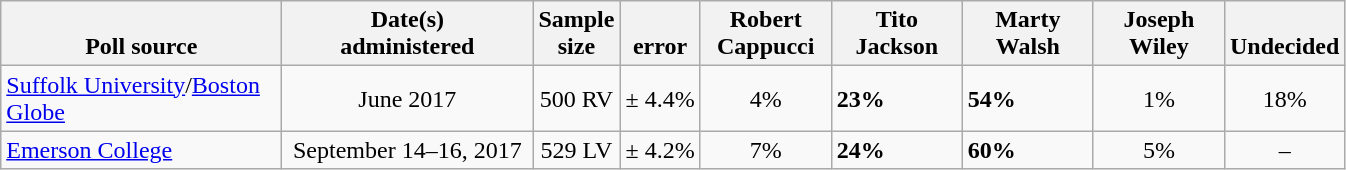<table class="wikitable">
<tr valign= bottom>
<th style="width:180px;">Poll source</th>
<th style="width:160px;">Date(s)<br>administered</th>
<th class=small>Sample<br>size</th>
<th class=small><br>error</th>
<th style="width:80px;">Robert<br>Cappucci</th>
<th style="width:80px;">Tito<br>Jackson</th>
<th style="width:80px;">Marty<br>Walsh</th>
<th style="width:80px;">Joseph<br>Wiley</th>
<th>Undecided</th>
</tr>
<tr>
<td><a href='#'>Suffolk University</a>/<a href='#'>Boston Globe</a></td>
<td align=center>June 2017</td>
<td align=center>500 RV</td>
<td align=center>± 4.4%</td>
<td align=center>4%</td>
<td><strong>23%</strong></td>
<td><strong>54%</strong></td>
<td align=center>1%</td>
<td align=center>18%</td>
</tr>
<tr>
<td><a href='#'>Emerson College</a></td>
<td align=center>September 14–16, 2017</td>
<td align=center>529 LV</td>
<td align=center>± 4.2%</td>
<td align=center>7%</td>
<td><strong>24%</strong></td>
<td><strong>60%</strong></td>
<td align=center>5%</td>
<td align=center>–</td>
</tr>
</table>
